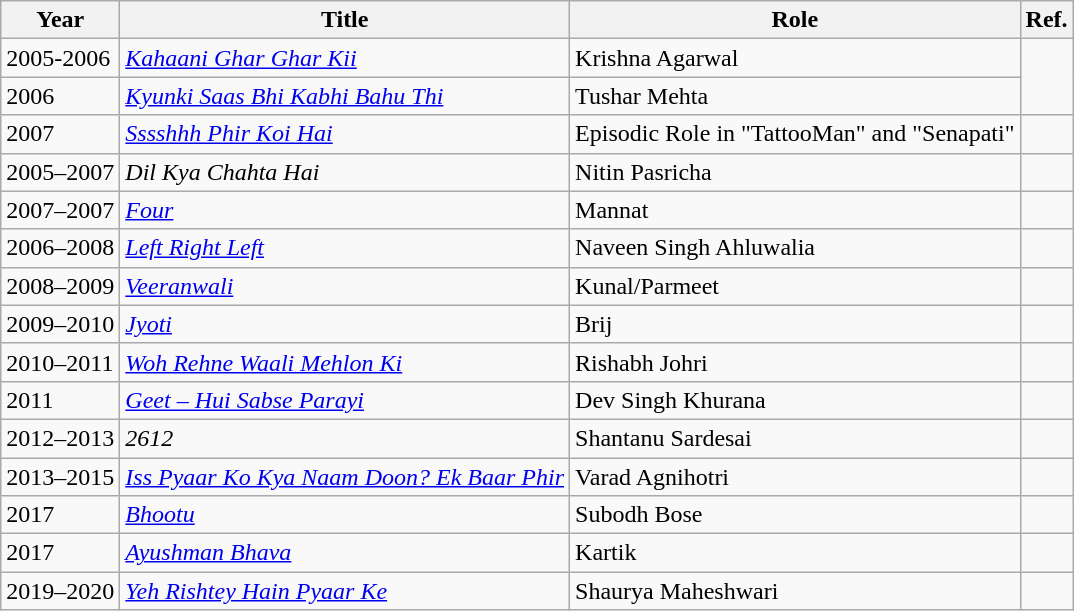<table class="wikitable">
<tr>
<th>Year</th>
<th>Title</th>
<th>Role</th>
<th>Ref.</th>
</tr>
<tr>
<td>2005-2006</td>
<td><em><a href='#'>Kahaani Ghar Ghar Kii</a></em></td>
<td>Krishna Agarwal</td>
<td rowspan="2"></td>
</tr>
<tr>
<td>2006</td>
<td><em><a href='#'>Kyunki Saas Bhi Kabhi Bahu Thi</a></em></td>
<td>Tushar Mehta</td>
</tr>
<tr>
<td>2007</td>
<td><em><a href='#'>Sssshhh Phir Koi Hai</a></em></td>
<td>Episodic Role in "TattooMan" and "Senapati"</td>
<td></td>
</tr>
<tr>
<td>2005–2007</td>
<td><em>Dil Kya Chahta Hai</em></td>
<td>Nitin Pasricha</td>
<td></td>
</tr>
<tr>
<td>2007–2007</td>
<td><em><a href='#'>Four</a></em></td>
<td>Mannat</td>
<td></td>
</tr>
<tr>
<td>2006–2008</td>
<td><em><a href='#'>Left Right Left</a></em></td>
<td>Naveen Singh Ahluwalia</td>
<td></td>
</tr>
<tr>
<td>2008–2009</td>
<td><em><a href='#'>Veeranwali</a></em></td>
<td>Kunal/Parmeet</td>
<td></td>
</tr>
<tr>
<td>2009–2010</td>
<td><em><a href='#'>Jyoti</a></em></td>
<td>Brij</td>
<td></td>
</tr>
<tr>
<td>2010–2011</td>
<td><em><a href='#'>Woh Rehne Waali Mehlon Ki</a></em></td>
<td>Rishabh Johri</td>
<td></td>
</tr>
<tr>
<td>2011</td>
<td><em><a href='#'>Geet – Hui Sabse Parayi</a></em></td>
<td>Dev Singh Khurana</td>
<td></td>
</tr>
<tr>
<td>2012–2013</td>
<td><em>2612</em></td>
<td>Shantanu Sardesai</td>
<td></td>
</tr>
<tr>
<td>2013–2015</td>
<td><em><a href='#'>Iss Pyaar Ko Kya Naam Doon? Ek Baar Phir</a></em></td>
<td>Varad Agnihotri</td>
<td></td>
</tr>
<tr>
<td>2017</td>
<td><em><a href='#'>Bhootu</a></em></td>
<td>Subodh Bose</td>
<td></td>
</tr>
<tr>
<td>2017</td>
<td><em><a href='#'>Ayushman Bhava</a></em></td>
<td>Kartik</td>
<td></td>
</tr>
<tr>
<td>2019–2020</td>
<td><em><a href='#'>Yeh Rishtey Hain Pyaar Ke</a></em></td>
<td>Shaurya Maheshwari</td>
<td></td>
</tr>
</table>
